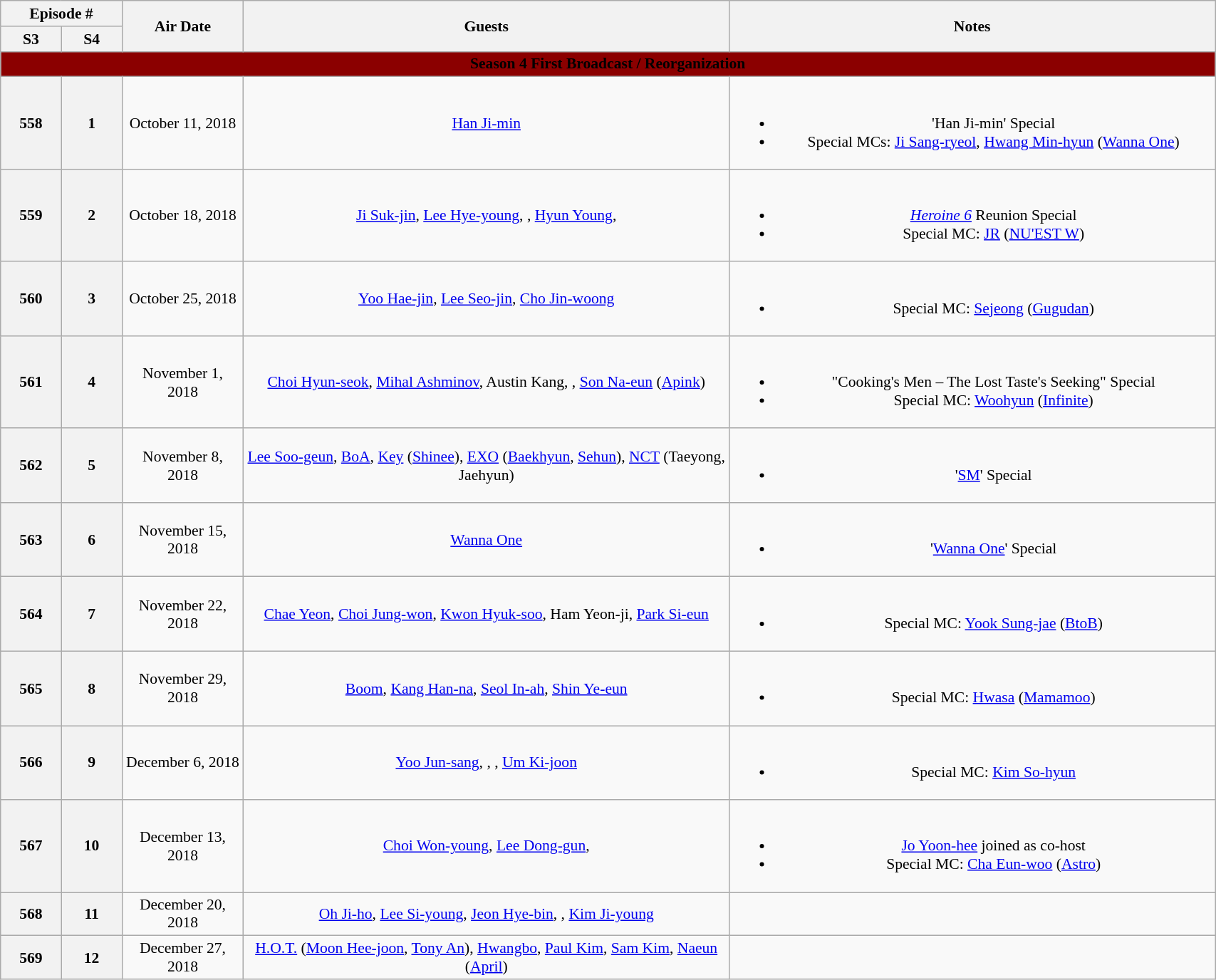<table class="wikitable" style="text-align:center; font-size:90%; width:90%;">
<tr>
<th colspan="2" width="10%">Episode #</th>
<th rowspan="2" width="10%">Air Date</th>
<th rowspan="2" width="40%">Guests</th>
<th rowspan="2" width="40%">Notes</th>
</tr>
<tr>
<th width="5%"> S3</th>
<th width="5%">S4</th>
</tr>
<tr>
<td colspan="5" style="background: darkred;text-align:center;"><span><strong>Season 4 First Broadcast / Reorganization</strong></span></td>
</tr>
<tr>
<th>558</th>
<th>1</th>
<td>October 11, 2018</td>
<td><a href='#'>Han Ji-min</a></td>
<td><br><ul><li>'Han Ji-min' Special</li><li>Special MCs: <a href='#'>Ji Sang-ryeol</a>, <a href='#'>Hwang Min-hyun</a> (<a href='#'>Wanna One</a>)</li></ul></td>
</tr>
<tr>
<th>559</th>
<th>2</th>
<td>October 18, 2018</td>
<td><a href='#'>Ji Suk-jin</a>, <a href='#'>Lee Hye-young</a>, , <a href='#'>Hyun Young</a>, </td>
<td><br><ul><li><em><a href='#'>Heroine 6</a></em> Reunion Special</li><li>Special MC: <a href='#'>JR</a> (<a href='#'>NU'EST W</a>)</li></ul></td>
</tr>
<tr>
<th>560</th>
<th>3</th>
<td>October 25, 2018</td>
<td><a href='#'>Yoo Hae-jin</a>, <a href='#'>Lee Seo-jin</a>, <a href='#'>Cho Jin-woong</a></td>
<td><br><ul><li>Special MC: <a href='#'>Sejeong</a> (<a href='#'>Gugudan</a>)</li></ul></td>
</tr>
<tr>
<th>561</th>
<th>4</th>
<td>November 1, 2018</td>
<td><a href='#'>Choi Hyun-seok</a>, <a href='#'>Mihal Ashminov</a>, Austin Kang, , <a href='#'>Son Na-eun</a> (<a href='#'>Apink</a>)</td>
<td><br><ul><li>"Cooking's Men – The Lost Taste's Seeking" Special</li><li>Special MC: <a href='#'>Woohyun</a> (<a href='#'>Infinite</a>)</li></ul></td>
</tr>
<tr>
<th>562</th>
<th>5</th>
<td>November 8, 2018</td>
<td><a href='#'>Lee Soo-geun</a>, <a href='#'>BoA</a>, <a href='#'>Key</a> (<a href='#'>Shinee</a>), <a href='#'>EXO</a> (<a href='#'>Baekhyun</a>, <a href='#'>Sehun</a>), <a href='#'>NCT</a> (Taeyong, Jaehyun)</td>
<td><br><ul><li>'<a href='#'>SM</a>' Special</li></ul></td>
</tr>
<tr>
<th>563</th>
<th>6</th>
<td>November 15, 2018</td>
<td><a href='#'>Wanna One</a></td>
<td><br><ul><li>'<a href='#'>Wanna One</a>' Special</li></ul></td>
</tr>
<tr>
<th>564</th>
<th>7</th>
<td>November 22, 2018</td>
<td><a href='#'>Chae Yeon</a>, <a href='#'>Choi Jung-won</a>, <a href='#'>Kwon Hyuk-soo</a>, Ham Yeon-ji, <a href='#'>Park Si-eun</a></td>
<td><br><ul><li>Special MC: <a href='#'>Yook Sung-jae</a> (<a href='#'>BtoB</a>)</li></ul></td>
</tr>
<tr>
<th>565</th>
<th>8</th>
<td>November 29, 2018</td>
<td><a href='#'>Boom</a>, <a href='#'>Kang Han-na</a>, <a href='#'>Seol In-ah</a>, <a href='#'>Shin Ye-eun</a></td>
<td><br><ul><li>Special MC: <a href='#'>Hwasa</a> (<a href='#'>Mamamoo</a>)</li></ul></td>
</tr>
<tr>
<th>566</th>
<th>9</th>
<td>December 6, 2018</td>
<td><a href='#'>Yoo Jun-sang</a>, , , <a href='#'>Um Ki-joon</a></td>
<td><br><ul><li>Special MC: <a href='#'>Kim So-hyun</a></li></ul></td>
</tr>
<tr>
<th>567</th>
<th>10</th>
<td>December 13, 2018</td>
<td><a href='#'>Choi Won-young</a>, <a href='#'>Lee Dong-gun</a>, </td>
<td><br><ul><li><a href='#'>Jo Yoon-hee</a> joined as co-host</li><li>Special MC: <a href='#'>Cha Eun-woo</a> (<a href='#'>Astro</a>)</li></ul></td>
</tr>
<tr>
<th>568</th>
<th>11</th>
<td>December 20, 2018</td>
<td><a href='#'>Oh Ji-ho</a>, <a href='#'>Lee Si-young</a>, <a href='#'>Jeon Hye-bin</a>, , <a href='#'>Kim Ji-young</a></td>
<td></td>
</tr>
<tr>
<th>569</th>
<th>12</th>
<td>December 27, 2018</td>
<td><a href='#'>H.O.T.</a> (<a href='#'>Moon Hee-joon</a>, <a href='#'>Tony An</a>), <a href='#'>Hwangbo</a>, <a href='#'>Paul Kim</a>, <a href='#'>Sam Kim</a>, <a href='#'>Naeun</a> (<a href='#'>April</a>)</td>
<td></td>
</tr>
</table>
